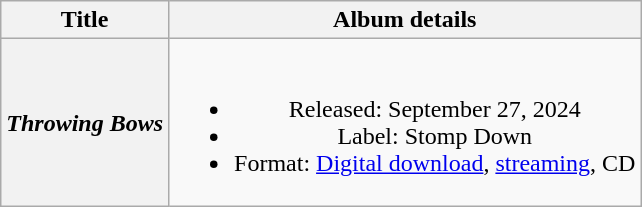<table class="wikitable plainrowheaders" style="text-align:center;">
<tr>
<th scope="col" "width:10em;">Title</th>
<th scope="col" "width:19em;">Album details</th>
</tr>
<tr>
<th scope="row"><em>Throwing Bows</em></th>
<td><br><ul><li>Released: September 27, 2024</li><li>Label: Stomp Down</li><li>Format: <a href='#'>Digital download</a>, <a href='#'>streaming</a>, CD</li></ul></td>
</tr>
</table>
